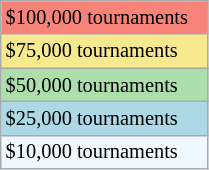<table class="wikitable" style="font-size:85%;" width=11%>
<tr style="background:#f88379;">
<td>$100,000 tournaments</td>
</tr>
<tr style="background:#f7e98e;">
<td>$75,000 tournaments</td>
</tr>
<tr style="background:#addfad;">
<td>$50,000 tournaments</td>
</tr>
<tr style="background:lightblue;">
<td>$25,000 tournaments</td>
</tr>
<tr style="background:#f0f8ff;">
<td>$10,000 tournaments</td>
</tr>
</table>
